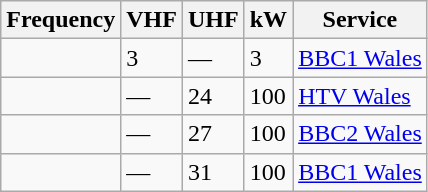<table class="wikitable sortable">
<tr>
<th>Frequency</th>
<th>VHF</th>
<th>UHF</th>
<th>kW</th>
<th>Service</th>
</tr>
<tr>
<td></td>
<td>3</td>
<td>—</td>
<td>3</td>
<td><a href='#'>BBC1 Wales</a></td>
</tr>
<tr>
<td></td>
<td>—</td>
<td>24</td>
<td>100</td>
<td><a href='#'>HTV Wales</a></td>
</tr>
<tr>
<td></td>
<td>—</td>
<td>27</td>
<td>100</td>
<td><a href='#'>BBC2 Wales</a></td>
</tr>
<tr>
<td></td>
<td>—</td>
<td>31</td>
<td>100</td>
<td><a href='#'>BBC1 Wales</a></td>
</tr>
</table>
